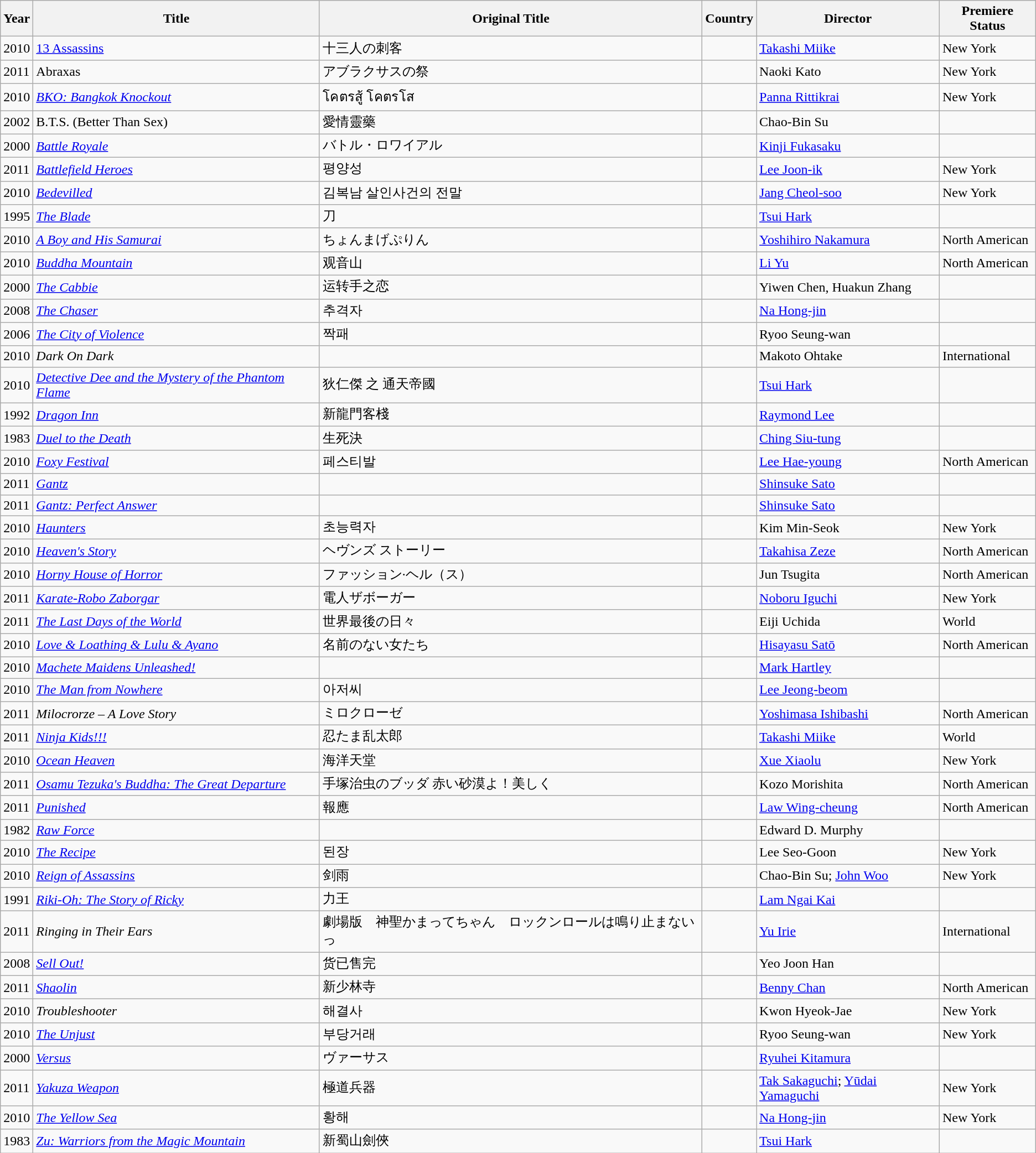<table class="wikitable">
<tr>
<th>Year</th>
<th>Title</th>
<th>Original Title</th>
<th>Country</th>
<th>Director</th>
<th>Premiere Status</th>
</tr>
<tr>
<td>2010</td>
<td><a href='#'>13 Assassins</a></td>
<td>十三人の刺客</td>
<td></td>
<td><a href='#'>Takashi Miike</a></td>
<td>New York</td>
</tr>
<tr>
<td>2011</td>
<td>Abraxas</td>
<td>アブラクサスの祭</td>
<td></td>
<td>Naoki Kato</td>
<td>New York</td>
</tr>
<tr>
<td>2010</td>
<td><a href='#'><em>BKO: Bangkok Knockout</em></a></td>
<td>โคตรสู้ โคตรโส</td>
<td></td>
<td><a href='#'>Panna Rittikrai</a></td>
<td>New York</td>
</tr>
<tr>
<td>2002</td>
<td>B.T.S. (Better Than Sex)</td>
<td>愛情靈藥</td>
<td></td>
<td>Chao-Bin Su</td>
<td></td>
</tr>
<tr>
<td>2000</td>
<td><a href='#'><em>Battle Royale</em></a></td>
<td>バトル・ロワイアル</td>
<td></td>
<td><a href='#'>Kinji Fukasaku</a></td>
<td></td>
</tr>
<tr>
<td>2011</td>
<td><a href='#'><em>Battlefield Heroes</em></a></td>
<td>평양성</td>
<td></td>
<td><a href='#'>Lee Joon-ik</a></td>
<td>New York</td>
</tr>
<tr>
<td>2010</td>
<td><a href='#'><em>Bedevilled</em></a></td>
<td>김복남 살인사건의 전말</td>
<td></td>
<td><a href='#'>Jang Cheol-soo</a></td>
<td>New York</td>
</tr>
<tr>
<td>1995</td>
<td><a href='#'><em>The Blade</em></a></td>
<td>刀</td>
<td></td>
<td><a href='#'>Tsui Hark</a></td>
<td></td>
</tr>
<tr>
<td>2010</td>
<td><em><a href='#'>A Boy and His Samurai</a></em></td>
<td>ちょんまげぷりん</td>
<td></td>
<td><a href='#'>Yoshihiro Nakamura</a></td>
<td>North American</td>
</tr>
<tr>
<td>2010</td>
<td><em><a href='#'>Buddha Mountain</a></em></td>
<td>观音山</td>
<td></td>
<td><a href='#'>Li Yu</a></td>
<td>North American</td>
</tr>
<tr>
<td>2000</td>
<td><em><a href='#'>The Cabbie</a></em></td>
<td>运转手之恋</td>
<td></td>
<td>Yiwen Chen, Huakun Zhang</td>
<td></td>
</tr>
<tr>
<td>2008</td>
<td><a href='#'><em>The Chaser</em></a></td>
<td>추격자</td>
<td></td>
<td><a href='#'>Na Hong-jin</a></td>
<td></td>
</tr>
<tr>
<td>2006</td>
<td><em><a href='#'>The City of Violence</a></em></td>
<td>짝패</td>
<td></td>
<td>Ryoo Seung-wan</td>
<td></td>
</tr>
<tr>
<td>2010</td>
<td><em>Dark On Dark</em></td>
<td></td>
<td></td>
<td>Makoto Ohtake</td>
<td>International</td>
</tr>
<tr>
<td>2010</td>
<td><em><a href='#'>Detective Dee and the Mystery of the Phantom Flame</a></em></td>
<td>狄仁傑 之 通天帝國</td>
<td></td>
<td><a href='#'>Tsui Hark</a></td>
<td></td>
</tr>
<tr>
<td>1992</td>
<td><a href='#'><em>Dragon Inn</em></a></td>
<td>新龍門客棧</td>
<td></td>
<td><a href='#'>Raymond Lee</a></td>
<td></td>
</tr>
<tr>
<td>1983</td>
<td><em><a href='#'>Duel to the Death</a></em></td>
<td>生死決</td>
<td></td>
<td><a href='#'>Ching Siu-tung</a></td>
<td></td>
</tr>
<tr>
<td>2010</td>
<td><em><a href='#'>Foxy Festival</a></em></td>
<td>페스티발</td>
<td></td>
<td><a href='#'>Lee Hae-young</a></td>
<td>North American</td>
</tr>
<tr>
<td>2011</td>
<td><a href='#'><em>Gantz</em></a></td>
<td></td>
<td></td>
<td><a href='#'>Shinsuke Sato</a></td>
<td></td>
</tr>
<tr>
<td>2011</td>
<td><em><a href='#'>Gantz: Perfect Answer</a></em></td>
<td></td>
<td></td>
<td><a href='#'>Shinsuke Sato</a></td>
<td></td>
</tr>
<tr>
<td>2010</td>
<td><em><a href='#'>Haunters</a></em></td>
<td>초능력자</td>
<td></td>
<td>Kim Min-Seok</td>
<td>New York</td>
</tr>
<tr>
<td>2010</td>
<td><em><a href='#'>Heaven's Story</a></em></td>
<td>ヘヴンズ ストーリー</td>
<td></td>
<td><a href='#'>Takahisa Zeze</a></td>
<td>North American</td>
</tr>
<tr>
<td>2010</td>
<td><em><a href='#'>Horny House of Horror</a></em></td>
<td>ファッション·ヘル（ス）</td>
<td></td>
<td>Jun Tsugita</td>
<td>North American</td>
</tr>
<tr>
<td>2011</td>
<td><em><a href='#'>Karate-Robo Zaborgar</a></em></td>
<td>電人ザボーガー</td>
<td></td>
<td><a href='#'>Noboru Iguchi</a></td>
<td>New York</td>
</tr>
<tr>
<td>2011</td>
<td><em><a href='#'>The Last Days of the World</a></em></td>
<td>世界最後の日々</td>
<td></td>
<td>Eiji Uchida</td>
<td>World</td>
</tr>
<tr>
<td>2010</td>
<td><em><a href='#'>Love & Loathing & Lulu & Ayano</a></em></td>
<td>名前のない女たち</td>
<td></td>
<td><a href='#'>Hisayasu Satō</a></td>
<td>North American</td>
</tr>
<tr>
<td>2010</td>
<td><em><a href='#'>Machete Maidens Unleashed!</a></em></td>
<td></td>
<td> </td>
<td><a href='#'>Mark Hartley</a></td>
<td></td>
</tr>
<tr>
<td>2010</td>
<td><a href='#'><em>The Man from Nowhere</em></a></td>
<td>아저씨</td>
<td></td>
<td><a href='#'>Lee Jeong-beom</a></td>
<td></td>
</tr>
<tr>
<td>2011</td>
<td><em>Milocrorze – A Love Story</em></td>
<td>ミロクローゼ</td>
<td></td>
<td><a href='#'>Yoshimasa Ishibashi</a></td>
<td>North American</td>
</tr>
<tr>
<td>2011</td>
<td><em><a href='#'>Ninja Kids!!!</a></em></td>
<td>忍たま乱太郎</td>
<td></td>
<td><a href='#'>Takashi Miike</a></td>
<td>World</td>
</tr>
<tr>
<td>2010</td>
<td><em><a href='#'>Ocean Heaven</a></em></td>
<td>海洋天堂</td>
<td></td>
<td><a href='#'>Xue Xiaolu</a></td>
<td>New York</td>
</tr>
<tr>
<td>2011</td>
<td><a href='#'><em>Osamu Tezuka's Buddha: The Great Departure</em></a></td>
<td>手塚治虫のブッダ 赤い砂漠よ！美しく</td>
<td></td>
<td>Kozo Morishita</td>
<td>North American</td>
</tr>
<tr>
<td>2011</td>
<td><em><a href='#'>Punished</a></em></td>
<td>報應</td>
<td></td>
<td><a href='#'>Law Wing-cheung</a></td>
<td>North American</td>
</tr>
<tr>
<td>1982</td>
<td><em><a href='#'>Raw Force</a></em></td>
<td></td>
<td></td>
<td>Edward D. Murphy</td>
<td></td>
</tr>
<tr>
<td>2010</td>
<td><a href='#'><em>The Recipe</em></a></td>
<td>된장</td>
<td></td>
<td>Lee Seo-Goon</td>
<td>New York</td>
</tr>
<tr>
<td>2010</td>
<td><em><a href='#'>Reign of Assassins</a></em></td>
<td>剑雨</td>
<td> </td>
<td>Chao-Bin Su; <a href='#'>John Woo</a></td>
<td>New York</td>
</tr>
<tr>
<td>1991</td>
<td><em><a href='#'>Riki-Oh: The Story of Ricky</a></em></td>
<td>力王</td>
<td></td>
<td><a href='#'>Lam Ngai Kai</a></td>
<td></td>
</tr>
<tr>
<td>2011</td>
<td><em>Ringing in Their Ears</em></td>
<td>劇場版　神聖かまってちゃん　ロックンロールは鳴り止まないっ</td>
<td></td>
<td><a href='#'>Yu Irie</a></td>
<td>International</td>
</tr>
<tr>
<td>2008</td>
<td><em><a href='#'>Sell Out!</a></em></td>
<td>货已售完</td>
<td></td>
<td>Yeo Joon Han</td>
<td></td>
</tr>
<tr>
<td>2011</td>
<td><em><a href='#'>Shaolin</a></em></td>
<td>新少林寺</td>
<td></td>
<td><a href='#'>Benny Chan</a></td>
<td>North American</td>
</tr>
<tr>
<td>2010</td>
<td><em>Troubleshooter</em></td>
<td>해결사</td>
<td></td>
<td>Kwon Hyeok-Jae</td>
<td>New York</td>
</tr>
<tr>
<td>2010</td>
<td><em><a href='#'>The Unjust</a></em></td>
<td>부당거래</td>
<td></td>
<td>Ryoo Seung-wan</td>
<td>New York</td>
</tr>
<tr>
<td>2000</td>
<td><a href='#'><em>Versus</em></a></td>
<td>ヴァーサス</td>
<td></td>
<td><a href='#'>Ryuhei Kitamura</a></td>
<td></td>
</tr>
<tr>
<td>2011</td>
<td><em><a href='#'>Yakuza Weapon</a></em></td>
<td>極道兵器</td>
<td></td>
<td><a href='#'>Tak Sakaguchi</a>; <a href='#'>Yūdai Yamaguchi</a></td>
<td>New York</td>
</tr>
<tr>
<td>2010</td>
<td><a href='#'><em>The Yellow Sea</em></a></td>
<td>황해</td>
<td></td>
<td><a href='#'>Na Hong-jin</a></td>
<td>New York</td>
</tr>
<tr>
<td>1983</td>
<td><a href='#'><em>Zu: Warriors from the Magic Mountain</em></a></td>
<td>新蜀山劍俠</td>
<td></td>
<td><a href='#'>Tsui Hark</a></td>
<td></td>
</tr>
</table>
